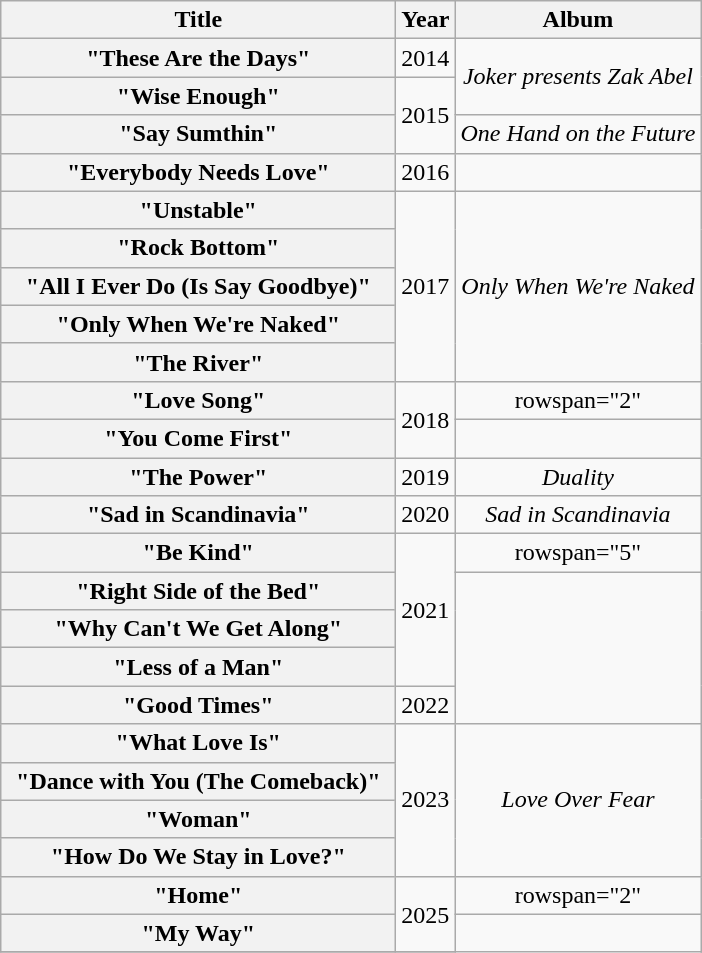<table class="wikitable plainrowheaders" style="text-align:center">
<tr>
<th scope="col" style="width:16em;">Title</th>
<th scope="col" style="width:1em;">Year</th>
<th scope="col">Album</th>
</tr>
<tr>
<th scope="row">"These Are the Days"</th>
<td>2014</td>
<td rowspan="2"><em>Joker presents Zak Abel</em></td>
</tr>
<tr>
<th scope="row">"Wise Enough"<br></th>
<td rowspan="2">2015</td>
</tr>
<tr>
<th scope="row">"Say Sumthin"</th>
<td><em>One Hand on the Future</em></td>
</tr>
<tr>
<th scope="row">"Everybody Needs Love"</th>
<td>2016</td>
<td></td>
</tr>
<tr>
<th scope="row">"Unstable"</th>
<td rowspan="5">2017</td>
<td rowspan="5"><em>Only When We're Naked</em></td>
</tr>
<tr>
<th scope="row">"Rock Bottom"<br></th>
</tr>
<tr>
<th scope="row">"All I Ever Do (Is Say Goodbye)"</th>
</tr>
<tr>
<th scope="row">"Only When We're Naked"</th>
</tr>
<tr>
<th scope="row">"The River"</th>
</tr>
<tr>
<th scope="row">"Love Song"</th>
<td rowspan="2">2018</td>
<td>rowspan="2" </td>
</tr>
<tr>
<th scope="row">"You Come First"<br></th>
</tr>
<tr>
<th scope="row">"The Power"<br></th>
<td>2019</td>
<td><em>Duality</em></td>
</tr>
<tr>
<th scope="row">"Sad in Scandinavia" <br></th>
<td>2020</td>
<td><em>Sad in Scandinavia</em></td>
</tr>
<tr>
<th scope="row">"Be Kind"</th>
<td rowspan="4">2021</td>
<td>rowspan="5" </td>
</tr>
<tr>
<th scope="row">"Right Side of the Bed"</th>
</tr>
<tr>
<th scope="row">"Why Can't We Get Along"</th>
</tr>
<tr>
<th scope="row">"Less of a Man"</th>
</tr>
<tr>
<th scope="row">"Good Times"<br></th>
<td>2022</td>
</tr>
<tr>
<th scope="row">"What Love Is"</th>
<td rowspan="4">2023</td>
<td rowspan="4"><em>Love Over Fear</em></td>
</tr>
<tr>
<th scope="row">"Dance with You (The Comeback)"</th>
</tr>
<tr>
<th scope="row">"Woman"</th>
</tr>
<tr>
<th scope="row">"How Do We Stay in Love?"</th>
</tr>
<tr>
<th scope="row">"Home"</th>
<td rowspan="2">2025</td>
<td>rowspan="2" </td>
</tr>
<tr>
<th scope="row">"My Way"</th>
</tr>
<tr>
</tr>
</table>
